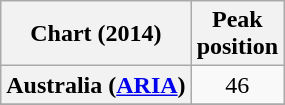<table class="wikitable sortable plainrowheaders" style="text-align:center">
<tr>
<th scope="col">Chart (2014)</th>
<th scope="col">Peak<br>position</th>
</tr>
<tr>
<th scope="row">Australia (<a href='#'>ARIA</a>)</th>
<td>46</td>
</tr>
<tr>
</tr>
</table>
